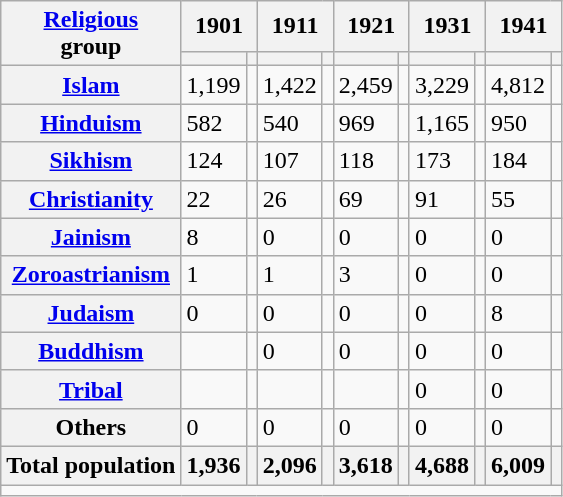<table class="wikitable sortable">
<tr>
<th rowspan="2"><a href='#'>Religious</a><br>group</th>
<th colspan="2">1901</th>
<th colspan="2">1911</th>
<th colspan="2">1921</th>
<th colspan="2">1931</th>
<th colspan="2">1941</th>
</tr>
<tr>
<th><a href='#'></a></th>
<th></th>
<th></th>
<th></th>
<th></th>
<th></th>
<th></th>
<th></th>
<th></th>
<th></th>
</tr>
<tr>
<th><a href='#'>Islam</a> </th>
<td>1,199</td>
<td></td>
<td>1,422</td>
<td></td>
<td>2,459</td>
<td></td>
<td>3,229</td>
<td></td>
<td>4,812</td>
<td></td>
</tr>
<tr>
<th><a href='#'>Hinduism</a> </th>
<td>582</td>
<td></td>
<td>540</td>
<td></td>
<td>969</td>
<td></td>
<td>1,165</td>
<td></td>
<td>950</td>
<td></td>
</tr>
<tr>
<th><a href='#'>Sikhism</a> </th>
<td>124</td>
<td></td>
<td>107</td>
<td></td>
<td>118</td>
<td></td>
<td>173</td>
<td></td>
<td>184</td>
<td></td>
</tr>
<tr>
<th><a href='#'>Christianity</a> </th>
<td>22</td>
<td></td>
<td>26</td>
<td></td>
<td>69</td>
<td></td>
<td>91</td>
<td></td>
<td>55</td>
<td></td>
</tr>
<tr>
<th><a href='#'>Jainism</a> </th>
<td>8</td>
<td></td>
<td>0</td>
<td></td>
<td>0</td>
<td></td>
<td>0</td>
<td></td>
<td>0</td>
<td></td>
</tr>
<tr>
<th><a href='#'>Zoroastrianism</a> </th>
<td>1</td>
<td></td>
<td>1</td>
<td></td>
<td>3</td>
<td></td>
<td>0</td>
<td></td>
<td>0</td>
<td></td>
</tr>
<tr>
<th><a href='#'>Judaism</a> </th>
<td>0</td>
<td></td>
<td>0</td>
<td></td>
<td>0</td>
<td></td>
<td>0</td>
<td></td>
<td>8</td>
<td></td>
</tr>
<tr>
<th><a href='#'>Buddhism</a> </th>
<td></td>
<td></td>
<td>0</td>
<td></td>
<td>0</td>
<td></td>
<td>0</td>
<td></td>
<td>0</td>
<td></td>
</tr>
<tr>
<th><a href='#'>Tribal</a></th>
<td></td>
<td></td>
<td></td>
<td></td>
<td></td>
<td></td>
<td>0</td>
<td></td>
<td>0</td>
<td></td>
</tr>
<tr>
<th>Others</th>
<td>0</td>
<td></td>
<td>0</td>
<td></td>
<td>0</td>
<td></td>
<td>0</td>
<td></td>
<td>0</td>
<td></td>
</tr>
<tr>
<th>Total population</th>
<th>1,936</th>
<th></th>
<th>2,096</th>
<th></th>
<th>3,618</th>
<th></th>
<th>4,688</th>
<th></th>
<th>6,009</th>
<th></th>
</tr>
<tr class="sortbottom">
<td colspan="11"></td>
</tr>
</table>
